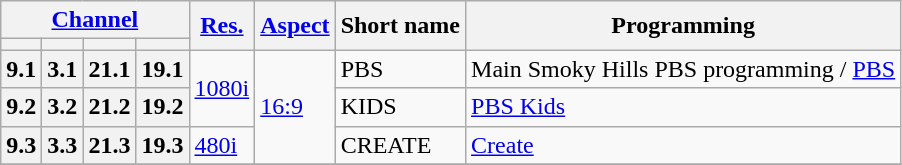<table class="wikitable">
<tr>
<th scope = "col" colspan="4"><a href='#'>Channel</a></th>
<th scope = "col" rowspan="2"><a href='#'>Res.</a></th>
<th scope = "col" rowspan="2"><a href='#'>Aspect</a></th>
<th scope = "col" rowspan="2">Short name</th>
<th scope = "col" rowspan="2">Programming</th>
</tr>
<tr>
<th scope = "col"></th>
<th></th>
<th></th>
<th></th>
</tr>
<tr>
<th scope = "row">9.1</th>
<th>3.1</th>
<th>21.1</th>
<th>19.1</th>
<td rowspan="2"><a href='#'>1080i</a></td>
<td rowspan="3"><a href='#'>16:9</a></td>
<td>PBS</td>
<td>Main Smoky Hills PBS programming / <a href='#'>PBS</a></td>
</tr>
<tr>
<th scope = "row">9.2</th>
<th>3.2</th>
<th>21.2</th>
<th>19.2</th>
<td>KIDS</td>
<td><a href='#'>PBS Kids</a></td>
</tr>
<tr>
<th scope = "row">9.3</th>
<th>3.3</th>
<th>21.3</th>
<th>19.3</th>
<td><a href='#'>480i</a></td>
<td>CREATE</td>
<td><a href='#'>Create</a></td>
</tr>
<tr>
</tr>
</table>
